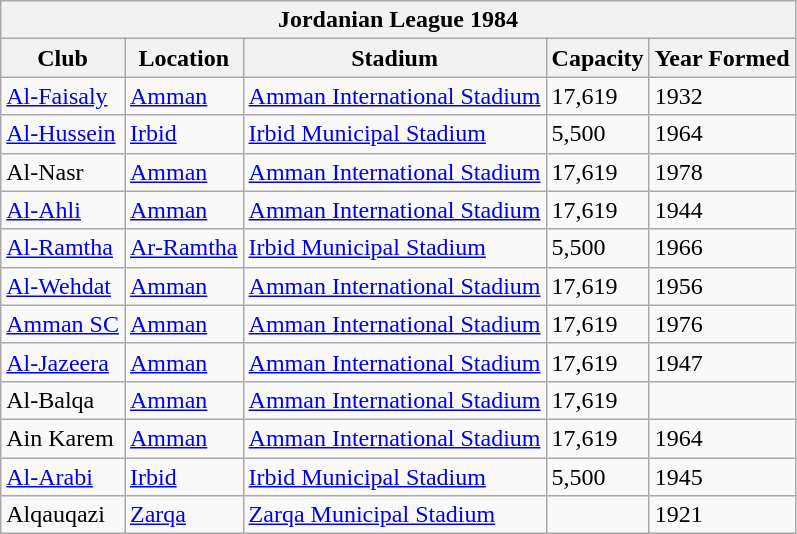<table class="wikitable">
<tr>
<th colspan="5">Jordanian  League 1984</th>
</tr>
<tr>
<th>Club</th>
<th>Location</th>
<th>Stadium</th>
<th>Capacity</th>
<th>Year Formed</th>
</tr>
<tr style="vertical-align:top;">
<td><a href='#'>Al-Faisaly</a></td>
<td><a href='#'>Amman</a></td>
<td><a href='#'>Amman International Stadium</a></td>
<td>17,619</td>
<td>1932</td>
</tr>
<tr style="vertical-align:top;">
<td><a href='#'>Al-Hussein</a></td>
<td><a href='#'>Irbid</a></td>
<td><a href='#'>Irbid Municipal Stadium</a></td>
<td>5,500</td>
<td>1964</td>
</tr>
<tr style="vertical-align:top;">
<td>Al-Nasr</td>
<td><a href='#'>Amman</a></td>
<td><a href='#'>Amman International Stadium</a></td>
<td>17,619</td>
<td>1978</td>
</tr>
<tr style="vertical-align:top;">
<td><a href='#'>Al-Ahli</a></td>
<td><a href='#'>Amman</a></td>
<td><a href='#'>Amman International Stadium</a></td>
<td>17,619</td>
<td>1944</td>
</tr>
<tr style="vertical-align:top;">
<td><a href='#'>Al-Ramtha</a></td>
<td><a href='#'>Ar-Ramtha</a></td>
<td><a href='#'>Irbid Municipal Stadium</a></td>
<td>5,500</td>
<td>1966</td>
</tr>
<tr style="vertical-align:top;">
<td><a href='#'>Al-Wehdat</a></td>
<td><a href='#'>Amman</a></td>
<td><a href='#'>Amman International Stadium</a></td>
<td>17,619</td>
<td>1956</td>
</tr>
<tr style="vertical-align:top;">
<td><a href='#'>Amman SC</a></td>
<td><a href='#'>Amman</a></td>
<td><a href='#'>Amman International Stadium</a></td>
<td>17,619</td>
<td>1976</td>
</tr>
<tr style="vertical-align:top;">
<td><a href='#'>Al-Jazeera</a></td>
<td><a href='#'>Amman</a></td>
<td><a href='#'>Amman International Stadium</a></td>
<td>17,619</td>
<td>1947</td>
</tr>
<tr style="vertical-align:top;">
<td>Al-Balqa</td>
<td><a href='#'>Amman</a></td>
<td><a href='#'>Amman International Stadium</a></td>
<td>17,619</td>
<td></td>
</tr>
<tr style="vertical-align:top;">
<td>Ain Karem</td>
<td><a href='#'>Amman</a></td>
<td><a href='#'>Amman International Stadium</a></td>
<td>17,619</td>
<td>1964</td>
</tr>
<tr style="vertical-align:top;">
<td><a href='#'>Al-Arabi</a></td>
<td><a href='#'>Irbid</a></td>
<td><a href='#'>Irbid Municipal Stadium</a></td>
<td>5,500</td>
<td>1945</td>
</tr>
<tr style="vertical-align:top;">
<td>Alqauqazi</td>
<td><a href='#'>Zarqa</a></td>
<td><a href='#'>Zarqa Municipal Stadium</a></td>
<td></td>
<td>1921</td>
</tr>
</table>
